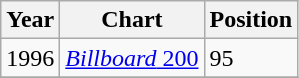<table class="wikitable">
<tr>
<th align="left">Year</th>
<th align="left">Chart</th>
<th align="left">Position</th>
</tr>
<tr>
<td align="left">1996</td>
<td align="left"><a href='#'><em>Billboard</em> 200</a></td>
<td align="left">95</td>
</tr>
<tr>
</tr>
</table>
